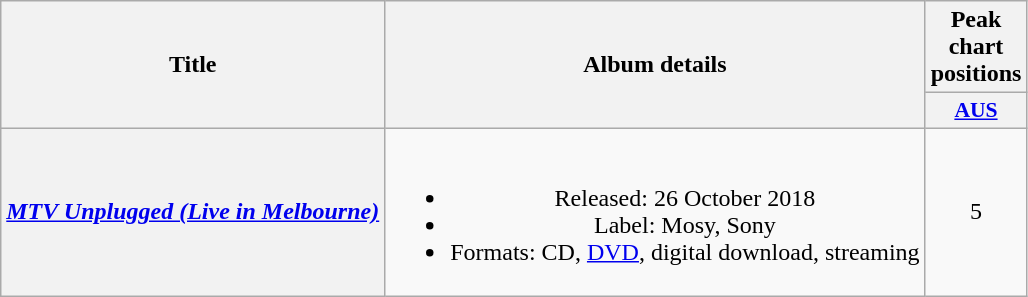<table class="wikitable plainrowheaders" style="text-align:center;">
<tr>
<th scope="col" rowspan="2">Title</th>
<th scope="col" rowspan="2">Album details</th>
<th scope="col" colspan="1">Peak chart positions</th>
</tr>
<tr>
<th scope="col" style="width:3em;font-size:90%;"><a href='#'>AUS</a><br></th>
</tr>
<tr>
<th scope="row"><em><a href='#'>MTV Unplugged (Live in Melbourne)</a></em></th>
<td><br><ul><li>Released: 26 October 2018</li><li>Label: Mosy, Sony</li><li>Formats: CD, <a href='#'>DVD</a>, digital download, streaming</li></ul></td>
<td>5</td>
</tr>
</table>
